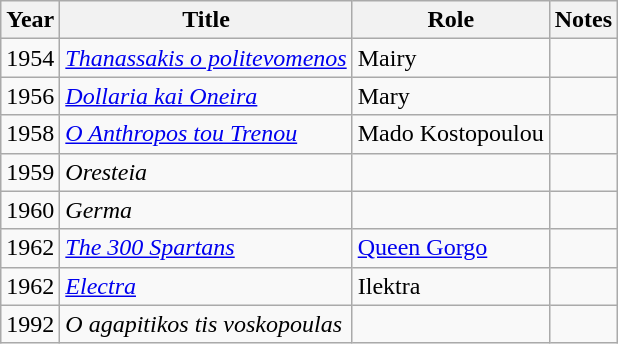<table class="wikitable">
<tr>
<th>Year</th>
<th>Title</th>
<th>Role</th>
<th>Notes</th>
</tr>
<tr>
<td>1954</td>
<td><em><a href='#'>Thanassakis o politevomenos</a></em></td>
<td>Mairy</td>
<td></td>
</tr>
<tr>
<td>1956</td>
<td><em><a href='#'>Dollaria kai Oneira</a></em></td>
<td>Mary</td>
<td></td>
</tr>
<tr>
<td>1958</td>
<td><em><a href='#'>O Anthropos tou Trenou</a></em></td>
<td>Mado Kostopoulou</td>
<td></td>
</tr>
<tr>
<td>1959</td>
<td><em>Oresteia</em></td>
<td></td>
<td></td>
</tr>
<tr>
<td>1960</td>
<td><em>Germa</em></td>
<td></td>
<td></td>
</tr>
<tr>
<td>1962</td>
<td><em><a href='#'>The 300 Spartans</a></em></td>
<td><a href='#'>Queen Gorgo</a></td>
<td></td>
</tr>
<tr>
<td>1962</td>
<td><em><a href='#'>Electra</a></em></td>
<td>Ilektra</td>
<td></td>
</tr>
<tr>
<td>1992</td>
<td><em>O agapitikos tis voskopoulas</em></td>
<td></td>
<td></td>
</tr>
</table>
